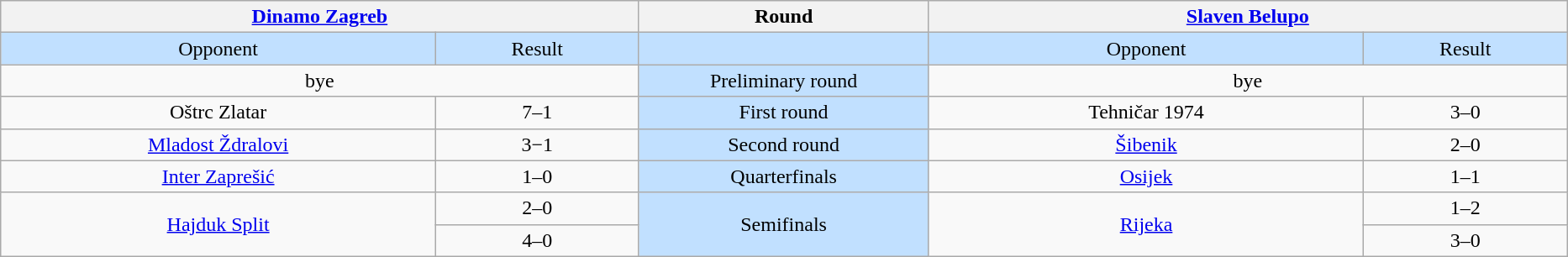<table class="wikitable" style="text-align: center;">
<tr>
<th colspan=2><a href='#'>Dinamo Zagreb</a></th>
<th>Round</th>
<th colspan=2><a href='#'>Slaven Belupo</a></th>
</tr>
<tr bgcolor=#c1e0ff>
<td width=15%>Opponent</td>
<td width=7%>Result</td>
<td width=10%></td>
<td width=15%>Opponent</td>
<td width=7%>Result</td>
</tr>
<tr>
<td rowspan=1 colspan=2 align=center>bye</td>
<td rowspan=1 bgcolor=#c1e0ff>Preliminary round</td>
<td rowspan=1 colspan=2 align=center>bye</td>
</tr>
<tr>
<td rowspan=1 align=center>Oštrc Zlatar</td>
<td>7–1</td>
<td rowspan=1 bgcolor=#c1e0ff>First round</td>
<td rowspan=1 align=center>Tehničar 1974</td>
<td>3–0</td>
</tr>
<tr>
<td rowspan=1 align=center><a href='#'>Mladost Ždralovi</a></td>
<td>3−1</td>
<td rowspan=1 bgcolor=#c1e0ff>Second round</td>
<td rowspan=1 align=center><a href='#'>Šibenik</a></td>
<td>2–0</td>
</tr>
<tr>
<td rowspan=1 align=center><a href='#'>Inter Zaprešić</a></td>
<td>1–0</td>
<td rowspan=1 bgcolor=#c1e0ff>Quarterfinals</td>
<td rowspan=1 align=center><a href='#'>Osijek</a></td>
<td>1–1 </td>
</tr>
<tr>
<td rowspan=2 align=center><a href='#'>Hajduk Split</a></td>
<td>2–0</td>
<td rowspan=2 bgcolor=#c1e0ff>Semifinals</td>
<td rowspan=2 align=center><a href='#'>Rijeka</a></td>
<td>1–2</td>
</tr>
<tr>
<td>4–0</td>
<td>3–0</td>
</tr>
</table>
